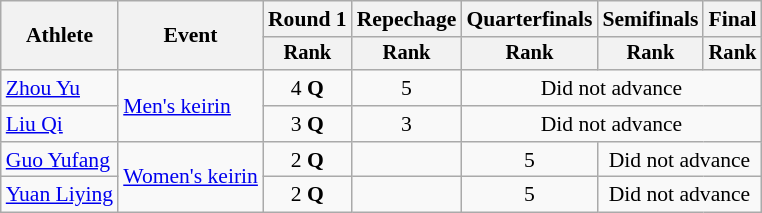<table class=wikitable style=font-size:90%;text-align:center>
<tr>
<th rowspan=2>Athlete</th>
<th rowspan=2>Event</th>
<th>Round 1</th>
<th>Repechage</th>
<th>Quarterfinals</th>
<th>Semifinals</th>
<th>Final</th>
</tr>
<tr style=font-size:95%>
<th>Rank</th>
<th>Rank</th>
<th>Rank</th>
<th>Rank</th>
<th>Rank</th>
</tr>
<tr>
<td align=left><a href='#'>Zhou Yu</a></td>
<td align=left rowspan=2><a href='#'>Men's keirin</a></td>
<td>4 <strong>Q</strong></td>
<td>5</td>
<td colspan=3>Did not advance</td>
</tr>
<tr>
<td align=left><a href='#'>Liu Qi</a></td>
<td>3 <strong>Q</strong></td>
<td>3</td>
<td colspan=3>Did not advance</td>
</tr>
<tr>
<td align=left><a href='#'>Guo Yufang</a></td>
<td align=left rowspan=2><a href='#'>Women's keirin</a></td>
<td>2 <strong>Q</strong></td>
<td></td>
<td>5</td>
<td colspan=2>Did not advance</td>
</tr>
<tr>
<td align=left><a href='#'>Yuan Liying</a></td>
<td>2 <strong>Q</strong></td>
<td></td>
<td>5</td>
<td colspan=2>Did not advance</td>
</tr>
</table>
